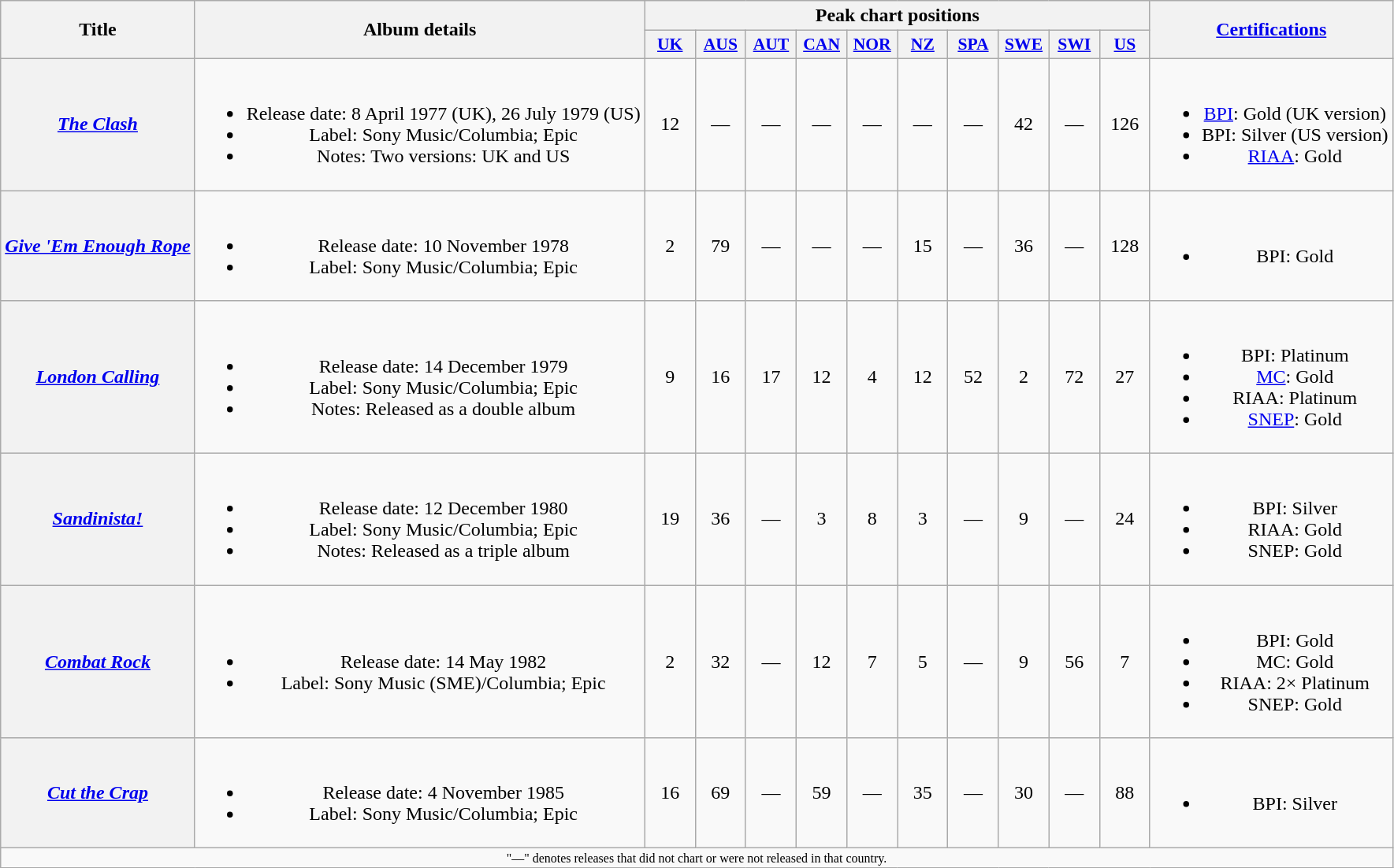<table class="wikitable plainrowheaders" style="text-align:center">
<tr>
<th scope="col" rowspan="2">Title</th>
<th scope="col" rowspan="2">Album details</th>
<th scope="col" colspan="10">Peak chart positions</th>
<th scope="col" rowspan="2"><a href='#'>Certifications</a></th>
</tr>
<tr>
<th scope="col" style="width:2.5em;font-size:90%;"><a href='#'>UK</a><br></th>
<th scope="col" style="width:2.5em;font-size:90%;"><a href='#'>AUS</a><br></th>
<th scope="col" style="width:2.5em;font-size:90%;"><a href='#'>AUT</a><br></th>
<th scope="col" style="width:2.5em;font-size:90%;"><a href='#'>CAN</a><br></th>
<th scope="col" style="width:2.5em;font-size:90%;"><a href='#'>NOR</a><br></th>
<th scope="col" style="width:2.5em;font-size:90%;"><a href='#'>NZ</a><br></th>
<th scope="col" style="width:2.5em;font-size:90%;"><a href='#'>SPA</a><br></th>
<th scope="col" style="width:2.5em;font-size:90%;"><a href='#'>SWE</a><br></th>
<th scope="col" style="width:2.5em;font-size:90%;"><a href='#'>SWI</a><br></th>
<th scope="col" style="width:2.5em;font-size:90%;"><a href='#'>US</a><br></th>
</tr>
<tr>
<th scope="row"><em><a href='#'>The Clash</a></em></th>
<td><br><ul><li>Release date: 8 April 1977 (UK), 26 July 1979 (US)</li><li>Label: Sony Music/Columbia; Epic</li><li>Notes: Two versions: UK and US</li></ul></td>
<td>12</td>
<td>—</td>
<td>—</td>
<td>—</td>
<td>—</td>
<td>—</td>
<td>—</td>
<td>42</td>
<td>—</td>
<td>126</td>
<td><br><ul><li><a href='#'>BPI</a>: Gold (UK version)</li><li>BPI: Silver (US version)</li><li><a href='#'>RIAA</a>: Gold</li></ul></td>
</tr>
<tr>
<th scope="row"><em><a href='#'>Give 'Em Enough Rope</a></em></th>
<td><br><ul><li>Release date: 10 November 1978</li><li>Label: Sony Music/Columbia; Epic</li></ul></td>
<td>2</td>
<td>79</td>
<td>—</td>
<td>—</td>
<td>—</td>
<td>15</td>
<td>—</td>
<td>36</td>
<td>—</td>
<td>128</td>
<td><br><ul><li>BPI: Gold</li></ul></td>
</tr>
<tr>
<th scope="row"><em><a href='#'>London Calling</a></em></th>
<td><br><ul><li>Release date: 14 December 1979</li><li>Label: Sony Music/Columbia; Epic</li><li>Notes: Released as a double album</li></ul></td>
<td>9</td>
<td>16</td>
<td>17</td>
<td>12</td>
<td>4</td>
<td>12</td>
<td>52</td>
<td>2</td>
<td>72</td>
<td>27</td>
<td><br><ul><li>BPI: Platinum</li><li><a href='#'>MC</a>: Gold</li><li>RIAA: Platinum</li><li><a href='#'>SNEP</a>: Gold</li></ul></td>
</tr>
<tr>
<th scope="row"><em><a href='#'>Sandinista!</a></em></th>
<td><br><ul><li>Release date: 12 December 1980</li><li>Label: Sony Music/Columbia; Epic</li><li>Notes: Released as a triple album</li></ul></td>
<td>19</td>
<td>36</td>
<td>—</td>
<td>3</td>
<td>8</td>
<td>3</td>
<td>—</td>
<td>9</td>
<td>—</td>
<td>24</td>
<td><br><ul><li>BPI: Silver</li><li>RIAA: Gold</li><li>SNEP: Gold</li></ul></td>
</tr>
<tr>
<th scope="row"><em><a href='#'>Combat Rock</a></em></th>
<td><br><ul><li>Release date: 14 May 1982</li><li>Label: Sony Music (SME)/Columbia; Epic</li></ul></td>
<td>2</td>
<td>32</td>
<td>—</td>
<td>12</td>
<td>7</td>
<td>5</td>
<td>—</td>
<td>9</td>
<td>56</td>
<td>7</td>
<td><br><ul><li>BPI: Gold</li><li>MC: Gold</li><li>RIAA: 2× Platinum</li><li>SNEP: Gold</li></ul></td>
</tr>
<tr>
<th scope="row"><em><a href='#'>Cut the Crap</a></em></th>
<td><br><ul><li>Release date: 4 November 1985</li><li>Label: Sony Music/Columbia; Epic</li></ul></td>
<td>16</td>
<td>69</td>
<td>—</td>
<td>59</td>
<td>—</td>
<td>35</td>
<td>—</td>
<td>30</td>
<td>—</td>
<td>88</td>
<td><br><ul><li>BPI: Silver</li></ul></td>
</tr>
<tr>
<td colspan="13" style="font-size:8pt;text-align:center">"—" denotes releases that did not chart or were not released in that country.</td>
</tr>
</table>
